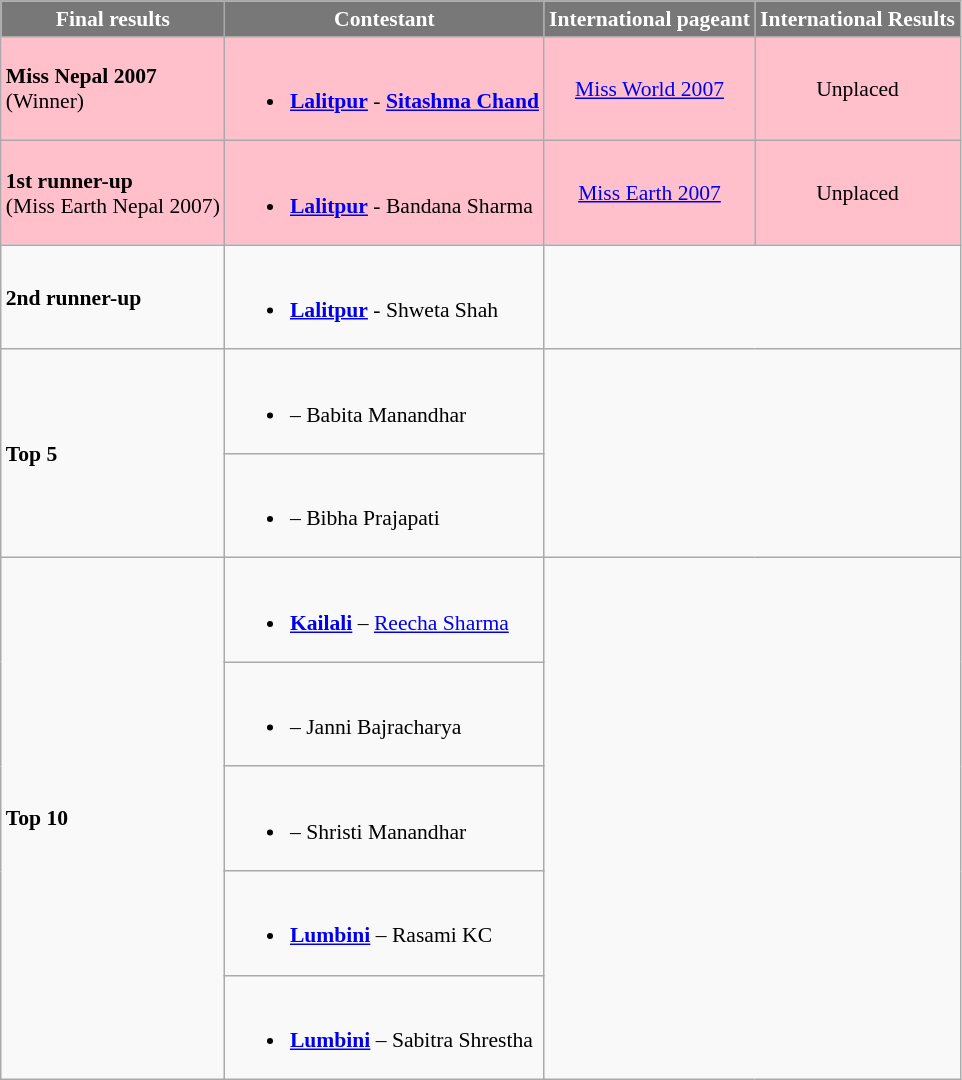<table class="wikitable sortable" style="font-size: 90%">
<tr>
<th style="background-color:#787878;color:#FFFFFF;">Final results</th>
<th style="background-color:#787878;color:#FFFFFF;">Contestant</th>
<th style="background-color:#787878;color:#FFFFFF;">International pageant</th>
<th style="background-color:#787878;color:#FFFFFF;">International Results</th>
</tr>
<tr>
<td style="background:pink;"><strong>Miss Nepal 2007</strong><br>(Winner)</td>
<td style="background:pink;"><br><ul><li><strong> <a href='#'>Lalitpur</a></strong> - <strong><a href='#'>Sitashma Chand</a></strong></li></ul></td>
<td style="background:pink; text-align:center;"><a href='#'>Miss World 2007</a></td>
<td style="background:pink; text-align:center;">Unplaced</td>
</tr>
<tr>
<td style="background:pink;"><strong>1st runner-up</strong><br>(Miss Earth Nepal 2007)</td>
<td style="background:pink;"><br><ul><li><strong> <a href='#'>Lalitpur</a></strong> - Bandana Sharma</li></ul></td>
<td style="background:pink; text-align:center;"><a href='#'>Miss Earth 2007</a></td>
<td style="background:pink; text-align:center;">Unplaced</td>
</tr>
<tr>
<td><strong>2nd runner-up</strong></td>
<td><br><ul><li><strong> <a href='#'>Lalitpur</a></strong> - Shweta Shah</li></ul></td>
</tr>
<tr>
<td rowspan="2"><strong>Top 5</strong></td>
<td><br><ul><li><strong></strong> – Babita Manandhar</li></ul></td>
<td colspan="2" rowspan="2"></td>
</tr>
<tr>
<td><br><ul><li><strong></strong> – Bibha Prajapati</li></ul></td>
</tr>
<tr>
<td rowspan="5"><strong>Top 10</strong></td>
<td><br><ul><li><strong> <a href='#'>Kailali</a></strong> – <a href='#'>Reecha Sharma</a></li></ul></td>
<td colspan="2" rowspan="5"></td>
</tr>
<tr>
<td><br><ul><li><strong></strong> – Janni Bajracharya</li></ul></td>
</tr>
<tr>
<td><br><ul><li><strong></strong> – Shristi Manandhar</li></ul></td>
</tr>
<tr>
<td><br><ul><li><strong> <a href='#'>Lumbini</a></strong> – Rasami KC</li></ul></td>
</tr>
<tr>
<td><br><ul><li><strong> <a href='#'>Lumbini</a></strong> – Sabitra Shrestha</li></ul></td>
</tr>
</table>
